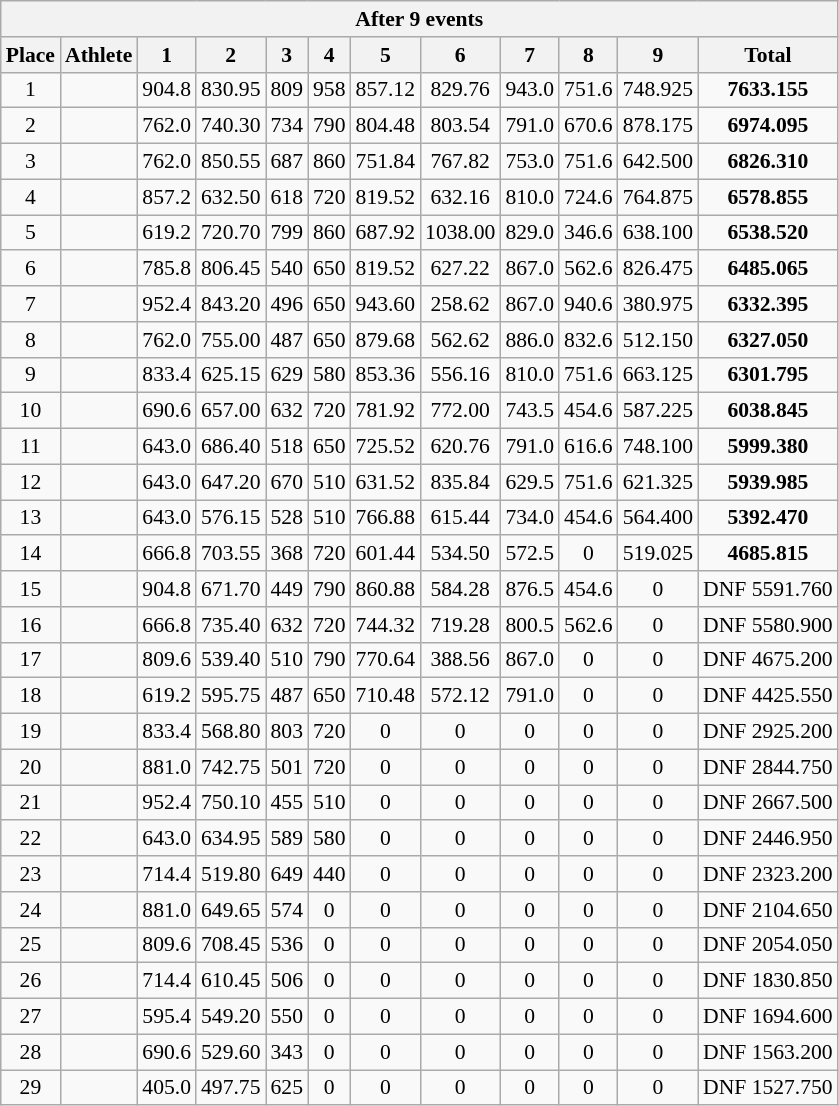<table class=wikitable style="font-size:90%">
<tr>
<th colspan=12><strong>After 9 events</strong></th>
</tr>
<tr>
<th>Place</th>
<th>Athlete</th>
<th>1</th>
<th>2</th>
<th>3</th>
<th>4</th>
<th>5</th>
<th>6</th>
<th>7</th>
<th>8</th>
<th>9</th>
<th>Total</th>
</tr>
<tr align=center>
<td>1</td>
<td align=left></td>
<td>904.8</td>
<td>830.95</td>
<td>809</td>
<td>958</td>
<td>857.12</td>
<td>829.76</td>
<td>943.0</td>
<td>751.6</td>
<td>748.925</td>
<td><strong>7633.155</strong></td>
</tr>
<tr align=center>
<td>2</td>
<td align=left></td>
<td>762.0</td>
<td>740.30</td>
<td>734</td>
<td>790</td>
<td>804.48</td>
<td>803.54</td>
<td>791.0</td>
<td>670.6</td>
<td>878.175</td>
<td><strong>6974.095</strong></td>
</tr>
<tr align=center>
<td>3</td>
<td align=left></td>
<td>762.0</td>
<td>850.55</td>
<td>687</td>
<td>860</td>
<td>751.84</td>
<td>767.82</td>
<td>753.0</td>
<td>751.6</td>
<td>642.500</td>
<td><strong>6826.310</strong></td>
</tr>
<tr align=center>
<td>4</td>
<td align=left></td>
<td>857.2</td>
<td>632.50</td>
<td>618</td>
<td>720</td>
<td>819.52</td>
<td>632.16</td>
<td>810.0</td>
<td>724.6</td>
<td>764.875</td>
<td><strong>6578.855</strong></td>
</tr>
<tr align=center>
<td>5</td>
<td align=left></td>
<td>619.2</td>
<td>720.70</td>
<td>799</td>
<td>860</td>
<td>687.92</td>
<td>1038.00</td>
<td>829.0</td>
<td>346.6</td>
<td>638.100</td>
<td><strong>6538.520</strong></td>
</tr>
<tr align=center>
<td>6</td>
<td align=left></td>
<td>785.8</td>
<td>806.45</td>
<td>540</td>
<td>650</td>
<td>819.52</td>
<td>627.22</td>
<td>867.0</td>
<td>562.6</td>
<td>826.475</td>
<td><strong>6485.065</strong></td>
</tr>
<tr align=center>
<td>7</td>
<td align=left></td>
<td>952.4</td>
<td>843.20</td>
<td>496</td>
<td>650</td>
<td>943.60</td>
<td>258.62</td>
<td>867.0</td>
<td>940.6</td>
<td>380.975</td>
<td><strong>6332.395</strong></td>
</tr>
<tr align=center>
<td>8</td>
<td align=left></td>
<td>762.0</td>
<td>755.00</td>
<td>487</td>
<td>650</td>
<td>879.68</td>
<td>562.62</td>
<td>886.0</td>
<td>832.6</td>
<td>512.150</td>
<td><strong>6327.050</strong></td>
</tr>
<tr align=center>
<td>9</td>
<td align=left></td>
<td>833.4</td>
<td>625.15</td>
<td>629</td>
<td>580</td>
<td>853.36</td>
<td>556.16</td>
<td>810.0</td>
<td>751.6</td>
<td>663.125</td>
<td><strong>6301.795</strong></td>
</tr>
<tr align=center>
<td>10</td>
<td align=left></td>
<td>690.6</td>
<td>657.00</td>
<td>632</td>
<td>720</td>
<td>781.92</td>
<td>772.00</td>
<td>743.5</td>
<td>454.6</td>
<td>587.225</td>
<td><strong>6038.845</strong></td>
</tr>
<tr align=center>
<td>11</td>
<td align=left></td>
<td>643.0</td>
<td>686.40</td>
<td>518</td>
<td>650</td>
<td>725.52</td>
<td>620.76</td>
<td>791.0</td>
<td>616.6</td>
<td>748.100</td>
<td><strong>5999.380</strong></td>
</tr>
<tr align=center>
<td>12</td>
<td align=left></td>
<td>643.0</td>
<td>647.20</td>
<td>670</td>
<td>510</td>
<td>631.52</td>
<td>835.84</td>
<td>629.5</td>
<td>751.6</td>
<td>621.325</td>
<td><strong>5939.985</strong></td>
</tr>
<tr align=center>
<td>13</td>
<td align=left></td>
<td>643.0</td>
<td>576.15</td>
<td>528</td>
<td>510</td>
<td>766.88</td>
<td>615.44</td>
<td>734.0</td>
<td>454.6</td>
<td>564.400</td>
<td><strong>5392.470</strong></td>
</tr>
<tr align=center>
<td>14</td>
<td align=left></td>
<td>666.8</td>
<td>703.55</td>
<td>368</td>
<td>720</td>
<td>601.44</td>
<td>534.50</td>
<td>572.5</td>
<td>0</td>
<td>519.025</td>
<td><strong>4685.815</strong></td>
</tr>
<tr align=center>
<td>15</td>
<td align=left></td>
<td>904.8</td>
<td>671.70</td>
<td>449</td>
<td>790</td>
<td>860.88</td>
<td>584.28</td>
<td>876.5</td>
<td>454.6</td>
<td>0</td>
<td>DNF 5591.760</td>
</tr>
<tr align=center>
<td>16</td>
<td align=left></td>
<td>666.8</td>
<td>735.40</td>
<td>632</td>
<td>720</td>
<td>744.32</td>
<td>719.28</td>
<td>800.5</td>
<td>562.6</td>
<td>0</td>
<td>DNF 5580.900</td>
</tr>
<tr align=center>
<td>17</td>
<td align=left></td>
<td>809.6</td>
<td>539.40</td>
<td>510</td>
<td>790</td>
<td>770.64</td>
<td>388.56</td>
<td>867.0</td>
<td>0</td>
<td>0</td>
<td>DNF 4675.200</td>
</tr>
<tr align=center>
<td>18</td>
<td align=left></td>
<td>619.2</td>
<td>595.75</td>
<td>487</td>
<td>650</td>
<td>710.48</td>
<td>572.12</td>
<td>791.0</td>
<td>0</td>
<td>0</td>
<td>DNF 4425.550</td>
</tr>
<tr align=center>
<td>19</td>
<td align=left></td>
<td>833.4</td>
<td>568.80</td>
<td>803</td>
<td>720</td>
<td>0</td>
<td>0</td>
<td>0</td>
<td>0</td>
<td>0</td>
<td>DNF 2925.200</td>
</tr>
<tr align=center>
<td>20</td>
<td align=left></td>
<td>881.0</td>
<td>742.75</td>
<td>501</td>
<td>720</td>
<td>0</td>
<td>0</td>
<td>0</td>
<td>0</td>
<td>0</td>
<td>DNF 2844.750</td>
</tr>
<tr align=center>
<td>21</td>
<td align=left></td>
<td>952.4</td>
<td>750.10</td>
<td>455</td>
<td>510</td>
<td>0</td>
<td>0</td>
<td>0</td>
<td>0</td>
<td>0</td>
<td>DNF 2667.500</td>
</tr>
<tr align=center>
<td>22</td>
<td align=left></td>
<td>643.0</td>
<td>634.95</td>
<td>589</td>
<td>580</td>
<td>0</td>
<td>0</td>
<td>0</td>
<td>0</td>
<td>0</td>
<td>DNF 2446.950</td>
</tr>
<tr align=center>
<td>23</td>
<td align=left></td>
<td>714.4</td>
<td>519.80</td>
<td>649</td>
<td>440</td>
<td>0</td>
<td>0</td>
<td>0</td>
<td>0</td>
<td>0</td>
<td>DNF 2323.200</td>
</tr>
<tr align=center>
<td>24</td>
<td align=left></td>
<td>881.0</td>
<td>649.65</td>
<td>574</td>
<td>0</td>
<td>0</td>
<td>0</td>
<td>0</td>
<td>0</td>
<td>0</td>
<td>DNF 2104.650</td>
</tr>
<tr align=center>
<td>25</td>
<td align=left></td>
<td>809.6</td>
<td>708.45</td>
<td>536</td>
<td>0</td>
<td>0</td>
<td>0</td>
<td>0</td>
<td>0</td>
<td>0</td>
<td>DNF 2054.050</td>
</tr>
<tr align=center>
<td>26</td>
<td align=left></td>
<td>714.4</td>
<td>610.45</td>
<td>506</td>
<td>0</td>
<td>0</td>
<td>0</td>
<td>0</td>
<td>0</td>
<td>0</td>
<td>DNF 1830.850</td>
</tr>
<tr align=center>
<td>27</td>
<td align=left></td>
<td>595.4</td>
<td>549.20</td>
<td>550</td>
<td>0</td>
<td>0</td>
<td>0</td>
<td>0</td>
<td>0</td>
<td>0</td>
<td>DNF 1694.600</td>
</tr>
<tr align=center>
<td>28</td>
<td align=left></td>
<td>690.6</td>
<td>529.60</td>
<td>343</td>
<td>0</td>
<td>0</td>
<td>0</td>
<td>0</td>
<td>0</td>
<td>0</td>
<td>DNF 1563.200</td>
</tr>
<tr align=center>
<td>29</td>
<td align=left></td>
<td>405.0</td>
<td>497.75</td>
<td>625</td>
<td>0</td>
<td>0</td>
<td>0</td>
<td>0</td>
<td>0</td>
<td>0</td>
<td>DNF 1527.750</td>
</tr>
</table>
